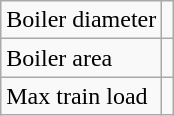<table class="wikitable">
<tr>
<td>Boiler diameter</td>
<td></td>
</tr>
<tr>
<td>Boiler area</td>
<td></td>
</tr>
<tr>
<td>Max train load</td>
<td></td>
</tr>
</table>
